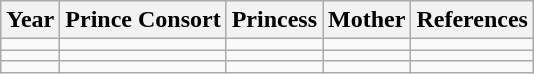<table class="wikitable">
<tr>
<th>Year</th>
<th>Prince Consort</th>
<th>Princess</th>
<th>Mother</th>
<th>References</th>
</tr>
<tr>
<td></td>
<td></td>
<td></td>
<td></td>
<td></td>
</tr>
<tr>
<td></td>
<td></td>
<td></td>
<td></td>
<td></td>
</tr>
<tr>
<td></td>
<td></td>
<td></td>
<td></td>
<td></td>
</tr>
</table>
